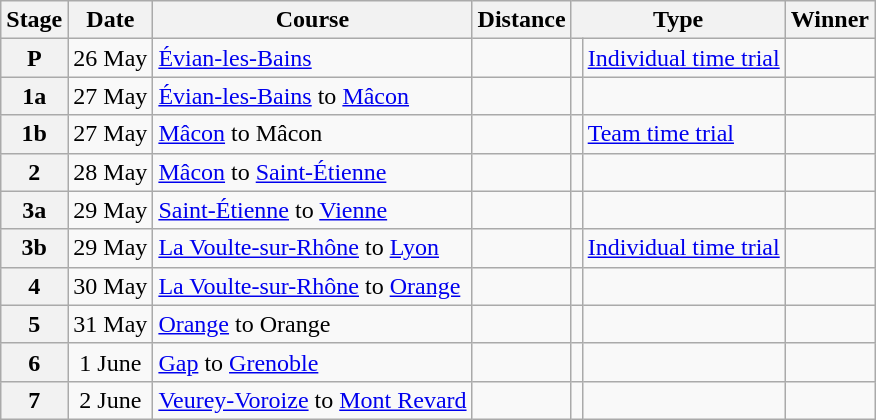<table class="wikitable">
<tr>
<th>Stage</th>
<th>Date</th>
<th>Course</th>
<th>Distance</th>
<th scope="col" colspan="2">Type</th>
<th>Winner</th>
</tr>
<tr>
<th scope="row" style="text-align:center;">P</th>
<td style="text-align:center;">26 May</td>
<td><a href='#'>Évian-les-Bains</a></td>
<td style="text-align:center;"></td>
<td></td>
<td><a href='#'>Individual time trial</a></td>
<td></td>
</tr>
<tr>
<th scope="row" style="text-align:center;">1a</th>
<td style="text-align:center;">27 May</td>
<td><a href='#'>Évian-les-Bains</a> to <a href='#'>Mâcon</a></td>
<td style="text-align:center;"></td>
<td></td>
<td></td>
<td></td>
</tr>
<tr>
<th scope="row" style="text-align:center;">1b</th>
<td style="text-align:center;">27 May</td>
<td><a href='#'>Mâcon</a> to Mâcon</td>
<td style="text-align:center;"></td>
<td></td>
<td><a href='#'>Team time trial</a></td>
<td></td>
</tr>
<tr>
<th scope="row" style="text-align:center;">2</th>
<td style="text-align:center;">28 May</td>
<td><a href='#'>Mâcon</a> to <a href='#'>Saint-Étienne</a></td>
<td style="text-align:center;"></td>
<td></td>
<td></td>
<td></td>
</tr>
<tr>
<th scope="row" style="text-align:center;">3a</th>
<td style="text-align:center;">29 May</td>
<td><a href='#'>Saint-Étienne</a> to <a href='#'>Vienne</a></td>
<td style="text-align:center;"></td>
<td></td>
<td></td>
<td></td>
</tr>
<tr>
<th scope="row" style="text-align:center;">3b</th>
<td style="text-align:center;">29 May</td>
<td><a href='#'>La Voulte-sur-Rhône</a> to <a href='#'>Lyon</a></td>
<td style="text-align:center;"></td>
<td></td>
<td><a href='#'>Individual time trial</a></td>
<td></td>
</tr>
<tr>
<th scope="row" style="text-align:center;">4</th>
<td style="text-align:center;">30 May</td>
<td><a href='#'>La Voulte-sur-Rhône</a> to <a href='#'>Orange</a></td>
<td style="text-align:center;"></td>
<td></td>
<td></td>
<td></td>
</tr>
<tr>
<th scope="row" style="text-align:center;">5</th>
<td style="text-align:center;">31 May</td>
<td><a href='#'>Orange</a> to Orange</td>
<td style="text-align:center;"></td>
<td></td>
<td></td>
<td></td>
</tr>
<tr>
<th scope="row" style="text-align:center;">6</th>
<td style="text-align:center;">1 June</td>
<td><a href='#'>Gap</a> to <a href='#'>Grenoble</a></td>
<td style="text-align:center;"></td>
<td></td>
<td></td>
<td></td>
</tr>
<tr>
<th scope="row" style="text-align:center;">7</th>
<td style="text-align:center;">2 June</td>
<td><a href='#'>Veurey-Voroize</a> to <a href='#'>Mont Revard</a></td>
<td style="text-align:center;"></td>
<td></td>
<td></td>
<td></td>
</tr>
</table>
